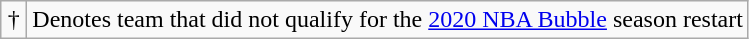<table class="wikitable">
<tr>
<td align=center width=10px>†</td>
<td>Denotes team that did not qualify for the <a href='#'>2020 NBA Bubble</a> season restart</td>
</tr>
</table>
